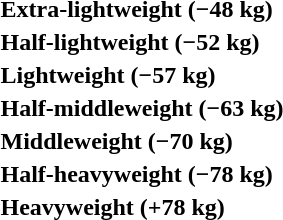<table>
<tr>
<th rowspan=2 style="text-align:left;">Extra-lightweight (−48 kg)</th>
<td rowspan=2></td>
<td rowspan=2></td>
<td></td>
</tr>
<tr>
<td></td>
</tr>
<tr>
<th rowspan=2 style="text-align:left;">Half-lightweight (−52 kg)</th>
<td rowspan=2></td>
<td rowspan=2></td>
<td></td>
</tr>
<tr>
<td></td>
</tr>
<tr>
<th rowspan=2 style="text-align:left;">Lightweight (−57 kg)</th>
<td rowspan=2></td>
<td rowspan=2></td>
<td></td>
</tr>
<tr>
<td></td>
</tr>
<tr>
<th rowspan=2 style="text-align:left;">Half-middleweight (−63 kg)</th>
<td rowspan=2></td>
<td rowspan=2></td>
<td></td>
</tr>
<tr>
<td></td>
</tr>
<tr>
<th rowspan=2 style="text-align:left;">Middleweight (−70 kg)</th>
<td rowspan=2></td>
<td rowspan=2></td>
<td></td>
</tr>
<tr>
<td></td>
</tr>
<tr>
<th rowspan=2 style="text-align:left;">Half-heavyweight (−78 kg)</th>
<td rowspan=2></td>
<td rowspan=2></td>
<td></td>
</tr>
<tr>
<td></td>
</tr>
<tr>
<th rowspan=2 style="text-align:left;">Heavyweight (+78 kg)</th>
<td rowspan=2></td>
<td rowspan=2></td>
<td></td>
</tr>
<tr>
<td></td>
</tr>
</table>
